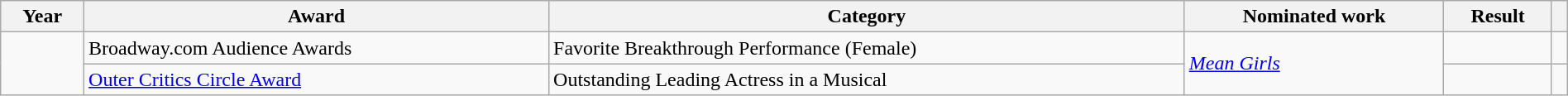<table class="wikitable sortable" style="width:100%">
<tr>
<th>Year</th>
<th>Award</th>
<th>Category</th>
<th>Nominated work</th>
<th>Result</th>
<th></th>
</tr>
<tr>
<td rowspan =2></td>
<td>Broadway.com Audience Awards</td>
<td>Favorite Breakthrough Performance (Female)</td>
<td rowspan =2><em><a href='#'>Mean Girls</a></em></td>
<td></td>
<td></td>
</tr>
<tr>
<td><a href='#'>Outer Critics Circle Award</a></td>
<td>Outstanding Leading Actress in a Musical</td>
<td></td>
<td></td>
</tr>
</table>
